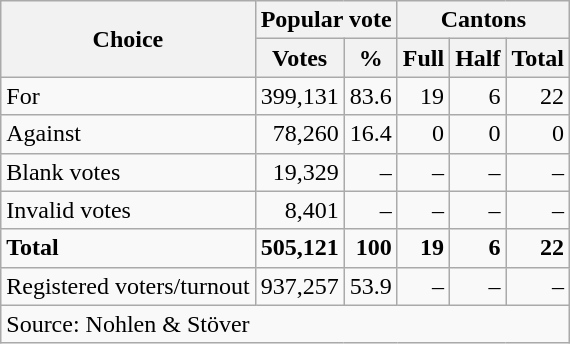<table class=wikitable style=text-align:right>
<tr>
<th rowspan=2>Choice</th>
<th colspan=2>Popular vote</th>
<th colspan=3>Cantons</th>
</tr>
<tr>
<th>Votes</th>
<th>%</th>
<th>Full</th>
<th>Half</th>
<th>Total</th>
</tr>
<tr>
<td align=left>For</td>
<td>399,131</td>
<td>83.6</td>
<td>19</td>
<td>6</td>
<td>22</td>
</tr>
<tr>
<td align=left>Against</td>
<td>78,260</td>
<td>16.4</td>
<td>0</td>
<td>0</td>
<td>0</td>
</tr>
<tr>
<td align=left>Blank votes</td>
<td>19,329</td>
<td>–</td>
<td>–</td>
<td>–</td>
<td>–</td>
</tr>
<tr>
<td align=left>Invalid votes</td>
<td>8,401</td>
<td>–</td>
<td>–</td>
<td>–</td>
<td>–</td>
</tr>
<tr>
<td align=left><strong>Total</strong></td>
<td><strong>505,121</strong></td>
<td><strong>100</strong></td>
<td><strong>19</strong></td>
<td><strong>6</strong></td>
<td><strong>22</strong></td>
</tr>
<tr>
<td align=left>Registered voters/turnout</td>
<td>937,257</td>
<td>53.9</td>
<td>–</td>
<td>–</td>
<td>–</td>
</tr>
<tr>
<td align=left colspan=6>Source: Nohlen & Stöver</td>
</tr>
</table>
